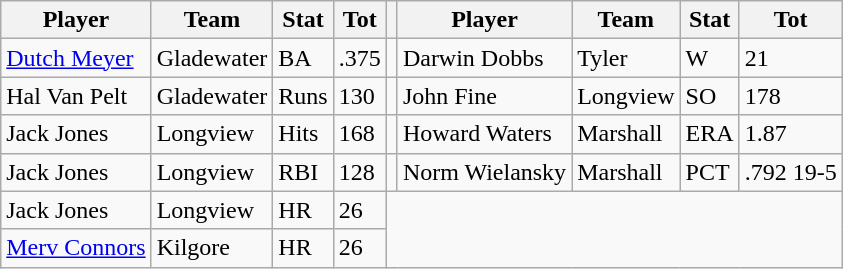<table class="wikitable">
<tr>
<th>Player</th>
<th>Team</th>
<th>Stat</th>
<th>Tot</th>
<th></th>
<th>Player</th>
<th>Team</th>
<th>Stat</th>
<th>Tot</th>
</tr>
<tr>
<td><a href='#'>Dutch Meyer</a></td>
<td>Gladewater</td>
<td>BA</td>
<td>.375</td>
<td></td>
<td>Darwin Dobbs</td>
<td>Tyler</td>
<td>W</td>
<td>21</td>
</tr>
<tr>
<td>Hal Van Pelt</td>
<td>Gladewater</td>
<td>Runs</td>
<td>130</td>
<td></td>
<td>John Fine</td>
<td>Longview</td>
<td>SO</td>
<td>178</td>
</tr>
<tr>
<td>Jack Jones</td>
<td>Longview</td>
<td>Hits</td>
<td>168</td>
<td></td>
<td>Howard Waters</td>
<td>Marshall</td>
<td>ERA</td>
<td>1.87</td>
</tr>
<tr>
<td>Jack Jones</td>
<td>Longview</td>
<td>RBI</td>
<td>128</td>
<td></td>
<td>Norm Wielansky</td>
<td>Marshall</td>
<td>PCT</td>
<td>.792 19-5</td>
</tr>
<tr>
<td>Jack Jones</td>
<td>Longview</td>
<td>HR</td>
<td>26</td>
</tr>
<tr>
<td><a href='#'>Merv Connors</a></td>
<td>Kilgore</td>
<td>HR</td>
<td>26</td>
</tr>
</table>
